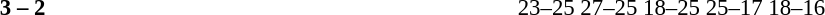<table width=100% cellspacing=1>
<tr>
<th width=20%></th>
<th width=12%></th>
<th width=20%></th>
<th width=33%></th>
<td></td>
</tr>
<tr style=font-size:95%>
<td align=right><strong></strong></td>
<td align=center><strong>3 – 2</strong></td>
<td></td>
<td>23–25 27–25 18–25 25–17 18–16</td>
</tr>
</table>
